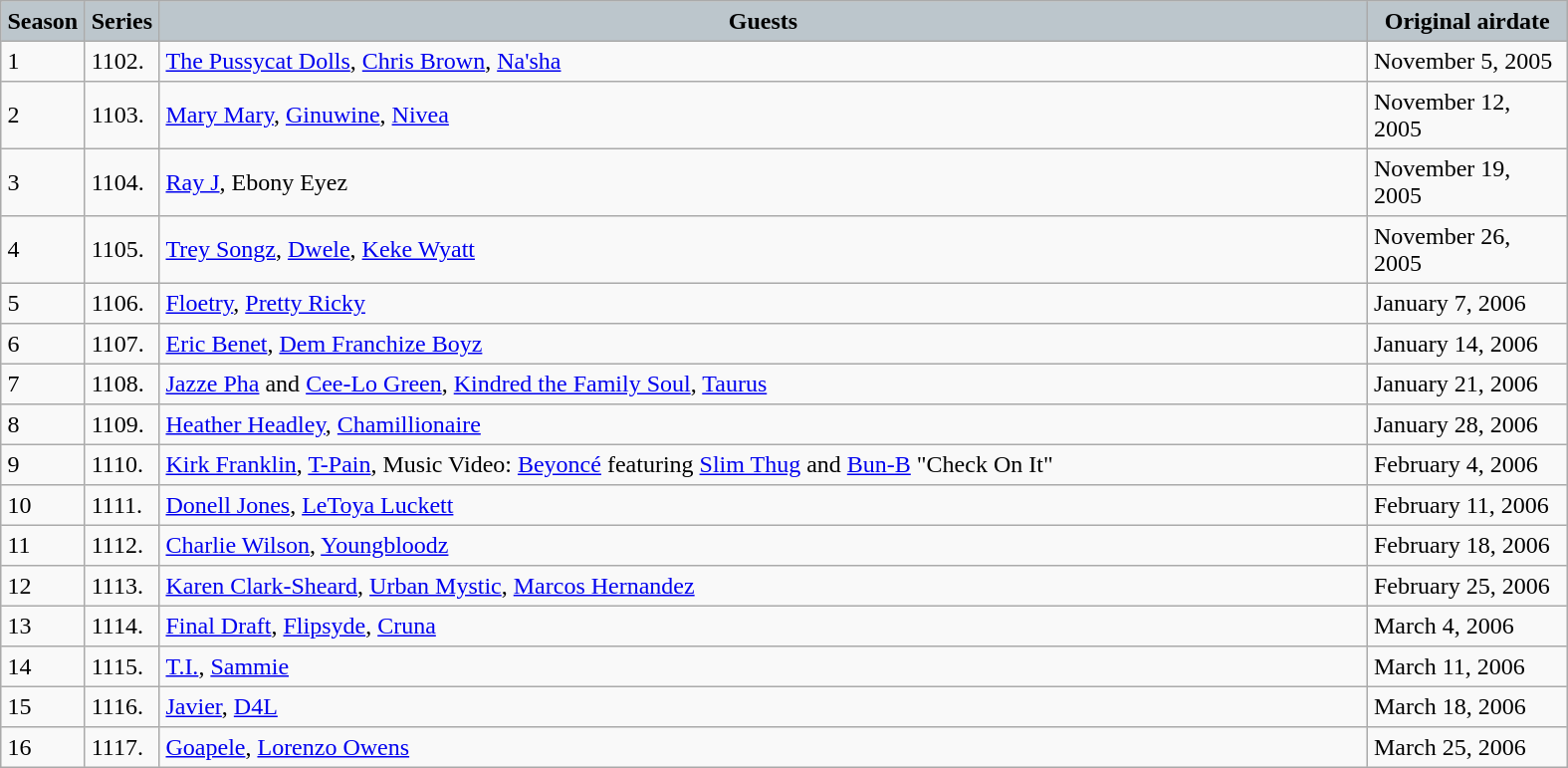<table class="toccolours" border="2" cellpadding="4" cellspacing="0" style="margin: 1em 1em 1em 0; background: #f9f9f9; border: 1px #aaa solid; border-collapse: collapse">
<tr style="vertical-align: top; text-align: center; background-color:#BCC6CC">
<th><strong>Season</strong></th>
<th><strong>Series</strong></th>
<th style="width:800px;"><strong>Guests</strong></th>
<th style="width:125px;"><strong>Original airdate</strong></th>
</tr>
<tr>
<td>1</td>
<td>1102.</td>
<td><a href='#'>The Pussycat Dolls</a>, <a href='#'>Chris Brown</a>, <a href='#'>Na'sha</a></td>
<td>November 5, 2005</td>
</tr>
<tr>
<td>2</td>
<td>1103.</td>
<td><a href='#'>Mary Mary</a>, <a href='#'>Ginuwine</a>, <a href='#'>Nivea</a></td>
<td>November 12, 2005</td>
</tr>
<tr>
<td>3</td>
<td>1104.</td>
<td><a href='#'>Ray J</a>, Ebony Eyez</td>
<td>November 19, 2005</td>
</tr>
<tr>
<td>4</td>
<td>1105.</td>
<td><a href='#'>Trey Songz</a>, <a href='#'>Dwele</a>, <a href='#'>Keke Wyatt</a></td>
<td>November 26, 2005</td>
</tr>
<tr>
<td>5</td>
<td>1106.</td>
<td><a href='#'>Floetry</a>, <a href='#'>Pretty Ricky</a></td>
<td>January 7, 2006</td>
</tr>
<tr>
<td>6</td>
<td>1107.</td>
<td><a href='#'>Eric Benet</a>, <a href='#'>Dem Franchize Boyz</a></td>
<td>January 14, 2006</td>
</tr>
<tr>
<td>7</td>
<td>1108.</td>
<td><a href='#'>Jazze Pha</a> and <a href='#'>Cee-Lo Green</a>, <a href='#'>Kindred the Family Soul</a>, <a href='#'>Taurus</a></td>
<td>January 21, 2006</td>
</tr>
<tr>
<td>8</td>
<td>1109.</td>
<td><a href='#'>Heather Headley</a>, <a href='#'>Chamillionaire</a></td>
<td>January 28, 2006</td>
</tr>
<tr>
<td>9</td>
<td>1110.</td>
<td><a href='#'>Kirk Franklin</a>, <a href='#'>T-Pain</a>, Music Video: <a href='#'>Beyoncé</a> featuring <a href='#'>Slim Thug</a> and <a href='#'>Bun-B</a> "Check On It"</td>
<td>February 4, 2006</td>
</tr>
<tr>
<td>10</td>
<td>1111.</td>
<td><a href='#'>Donell Jones</a>, <a href='#'>LeToya Luckett</a></td>
<td>February 11, 2006</td>
</tr>
<tr>
<td>11</td>
<td>1112.</td>
<td><a href='#'>Charlie Wilson</a>, <a href='#'>Youngbloodz</a></td>
<td>February 18, 2006</td>
</tr>
<tr>
<td>12</td>
<td>1113.</td>
<td><a href='#'>Karen Clark-Sheard</a>, <a href='#'>Urban Mystic</a>, <a href='#'>Marcos Hernandez</a></td>
<td>February 25, 2006</td>
</tr>
<tr>
<td>13</td>
<td>1114.</td>
<td><a href='#'>Final Draft</a>, <a href='#'>Flipsyde</a>, <a href='#'>Cruna</a></td>
<td>March 4, 2006</td>
</tr>
<tr>
<td>14</td>
<td>1115.</td>
<td><a href='#'>T.I.</a>, <a href='#'>Sammie</a></td>
<td>March 11, 2006</td>
</tr>
<tr>
<td>15</td>
<td>1116.</td>
<td><a href='#'>Javier</a>, <a href='#'>D4L</a></td>
<td>March 18, 2006</td>
</tr>
<tr>
<td>16</td>
<td>1117.</td>
<td><a href='#'>Goapele</a>, <a href='#'>Lorenzo Owens</a></td>
<td>March 25, 2006</td>
</tr>
</table>
